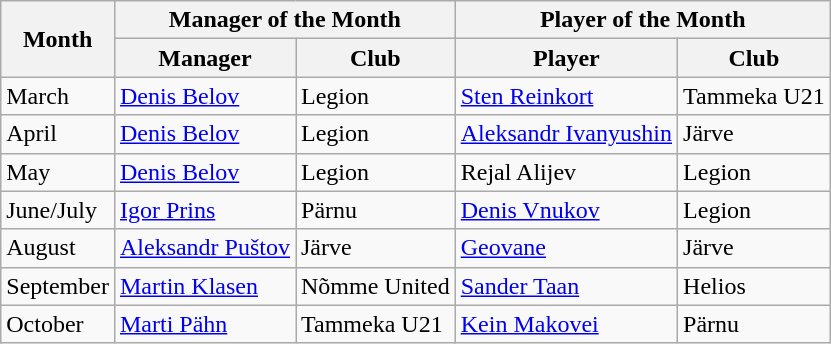<table class="wikitable">
<tr>
<th rowspan=2>Month</th>
<th colspan=2>Manager of the Month</th>
<th colspan=2>Player of the Month</th>
</tr>
<tr>
<th>Manager</th>
<th>Club</th>
<th>Player</th>
<th>Club</th>
</tr>
<tr>
<td>March</td>
<td> <a href='#'>Denis Belov</a></td>
<td>Legion</td>
<td> <a href='#'>Sten Reinkort</a></td>
<td>Tammeka U21</td>
</tr>
<tr>
<td>April</td>
<td> <a href='#'>Denis Belov</a></td>
<td>Legion</td>
<td> <a href='#'>Aleksandr Ivanyushin</a></td>
<td>Järve</td>
</tr>
<tr>
<td>May</td>
<td> <a href='#'>Denis Belov</a></td>
<td>Legion</td>
<td> Rejal Alijev</td>
<td>Legion</td>
</tr>
<tr>
<td>June/July</td>
<td> <a href='#'>Igor Prins</a></td>
<td>Pärnu</td>
<td> <a href='#'>Denis Vnukov</a></td>
<td>Legion</td>
</tr>
<tr>
<td>August</td>
<td> <a href='#'>Aleksandr Puštov</a></td>
<td>Järve</td>
<td> <a href='#'>Geovane</a></td>
<td>Järve</td>
</tr>
<tr>
<td>September</td>
<td> <a href='#'>Martin Klasen</a></td>
<td>Nõmme United</td>
<td> <a href='#'>Sander Taan</a></td>
<td>Helios</td>
</tr>
<tr>
<td>October</td>
<td> <a href='#'>Marti Pähn</a></td>
<td>Tammeka U21</td>
<td> <a href='#'>Kein Makovei</a></td>
<td>Pärnu</td>
</tr>
</table>
